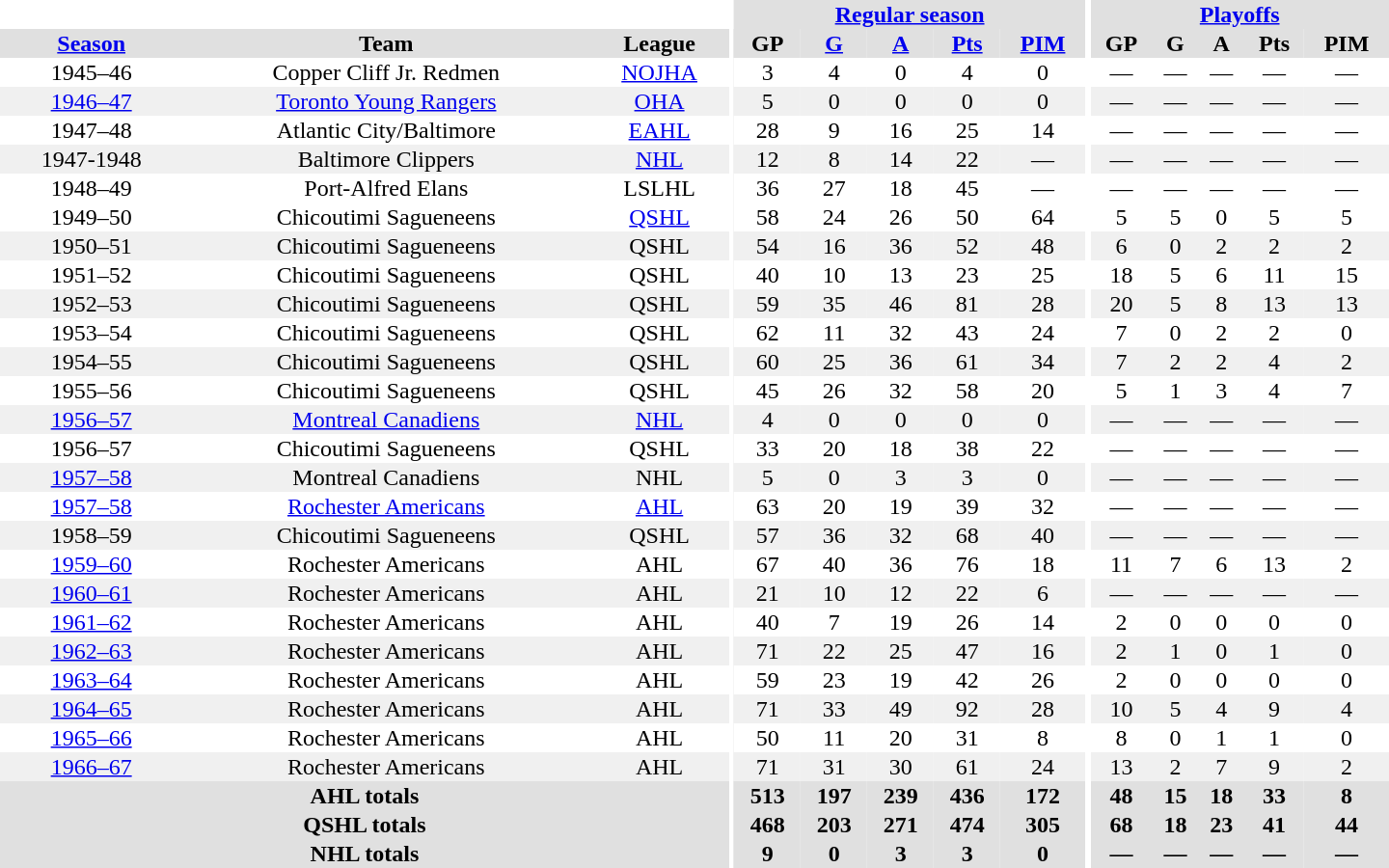<table border="0" cellpadding="1" cellspacing="0" style="text-align:center; width:60em">
<tr bgcolor="#e0e0e0">
<th colspan="3" bgcolor="#ffffff"></th>
<th rowspan="100" bgcolor="#ffffff"></th>
<th colspan="5"><a href='#'>Regular season</a></th>
<th rowspan="100" bgcolor="#ffffff"></th>
<th colspan="5"><a href='#'>Playoffs</a></th>
</tr>
<tr bgcolor="#e0e0e0">
<th><a href='#'>Season</a></th>
<th>Team</th>
<th>League</th>
<th>GP</th>
<th><a href='#'>G</a></th>
<th><a href='#'>A</a></th>
<th><a href='#'>Pts</a></th>
<th><a href='#'>PIM</a></th>
<th>GP</th>
<th>G</th>
<th>A</th>
<th>Pts</th>
<th>PIM</th>
</tr>
<tr>
<td>1945–46</td>
<td>Copper Cliff Jr. Redmen</td>
<td><a href='#'>NOJHA</a></td>
<td>3</td>
<td>4</td>
<td>0</td>
<td>4</td>
<td>0</td>
<td>—</td>
<td>—</td>
<td>—</td>
<td>—</td>
<td>—</td>
</tr>
<tr bgcolor="#f0f0f0">
<td><a href='#'>1946–47</a></td>
<td><a href='#'>Toronto Young Rangers</a></td>
<td><a href='#'>OHA</a></td>
<td>5</td>
<td>0</td>
<td>0</td>
<td>0</td>
<td>0</td>
<td>—</td>
<td>—</td>
<td>—</td>
<td>—</td>
<td>—</td>
</tr>
<tr>
<td>1947–48</td>
<td>Atlantic City/Baltimore</td>
<td><a href='#'>EAHL</a></td>
<td>28</td>
<td>9</td>
<td>16</td>
<td>25</td>
<td>14</td>
<td>—</td>
<td>—</td>
<td>—</td>
<td>—</td>
<td>—</td>
</tr>
<tr bgcolor="#f0f0f0">
<td>1947-1948</td>
<td>Baltimore Clippers</td>
<td><a href='#'>NHL</a></td>
<td>12</td>
<td>8</td>
<td>14</td>
<td>22</td>
<td>—</td>
<td>—</td>
<td>—</td>
<td>—</td>
<td>—</td>
<td>—</td>
</tr>
<tr>
<td>1948–49</td>
<td>Port-Alfred Elans</td>
<td>LSLHL</td>
<td>36</td>
<td>27</td>
<td>18</td>
<td>45</td>
<td>—</td>
<td>—</td>
<td>—</td>
<td>—</td>
<td>—</td>
<td>—</td>
</tr>
<tr>
<td>1949–50</td>
<td>Chicoutimi Sagueneens</td>
<td><a href='#'>QSHL</a></td>
<td>58</td>
<td>24</td>
<td>26</td>
<td>50</td>
<td>64</td>
<td>5</td>
<td>5</td>
<td>0</td>
<td>5</td>
<td>5</td>
</tr>
<tr bgcolor="#f0f0f0">
<td>1950–51</td>
<td>Chicoutimi Sagueneens</td>
<td>QSHL</td>
<td>54</td>
<td>16</td>
<td>36</td>
<td>52</td>
<td>48</td>
<td>6</td>
<td>0</td>
<td>2</td>
<td>2</td>
<td>2</td>
</tr>
<tr>
<td>1951–52</td>
<td>Chicoutimi Sagueneens</td>
<td>QSHL</td>
<td>40</td>
<td>10</td>
<td>13</td>
<td>23</td>
<td>25</td>
<td>18</td>
<td>5</td>
<td>6</td>
<td>11</td>
<td>15</td>
</tr>
<tr bgcolor="#f0f0f0">
<td>1952–53</td>
<td>Chicoutimi Sagueneens</td>
<td>QSHL</td>
<td>59</td>
<td>35</td>
<td>46</td>
<td>81</td>
<td>28</td>
<td>20</td>
<td>5</td>
<td>8</td>
<td>13</td>
<td>13</td>
</tr>
<tr>
<td>1953–54</td>
<td>Chicoutimi Sagueneens</td>
<td>QSHL</td>
<td>62</td>
<td>11</td>
<td>32</td>
<td>43</td>
<td>24</td>
<td>7</td>
<td>0</td>
<td>2</td>
<td>2</td>
<td>0</td>
</tr>
<tr bgcolor="#f0f0f0">
<td>1954–55</td>
<td>Chicoutimi Sagueneens</td>
<td>QSHL</td>
<td>60</td>
<td>25</td>
<td>36</td>
<td>61</td>
<td>34</td>
<td>7</td>
<td>2</td>
<td>2</td>
<td>4</td>
<td>2</td>
</tr>
<tr>
<td>1955–56</td>
<td>Chicoutimi Sagueneens</td>
<td>QSHL</td>
<td>45</td>
<td>26</td>
<td>32</td>
<td>58</td>
<td>20</td>
<td>5</td>
<td>1</td>
<td>3</td>
<td>4</td>
<td>7</td>
</tr>
<tr bgcolor="#f0f0f0">
<td><a href='#'>1956–57</a></td>
<td><a href='#'>Montreal Canadiens</a></td>
<td><a href='#'>NHL</a></td>
<td>4</td>
<td>0</td>
<td>0</td>
<td>0</td>
<td>0</td>
<td>—</td>
<td>—</td>
<td>—</td>
<td>—</td>
<td>—</td>
</tr>
<tr>
<td>1956–57</td>
<td>Chicoutimi Sagueneens</td>
<td>QSHL</td>
<td>33</td>
<td>20</td>
<td>18</td>
<td>38</td>
<td>22</td>
<td>—</td>
<td>—</td>
<td>—</td>
<td>—</td>
<td>—</td>
</tr>
<tr bgcolor="#f0f0f0">
<td><a href='#'>1957–58</a></td>
<td>Montreal Canadiens</td>
<td>NHL</td>
<td>5</td>
<td>0</td>
<td>3</td>
<td>3</td>
<td>0</td>
<td>—</td>
<td>—</td>
<td>—</td>
<td>—</td>
<td>—</td>
</tr>
<tr>
<td><a href='#'>1957–58</a></td>
<td><a href='#'>Rochester Americans</a></td>
<td><a href='#'>AHL</a></td>
<td>63</td>
<td>20</td>
<td>19</td>
<td>39</td>
<td>32</td>
<td>—</td>
<td>—</td>
<td>—</td>
<td>—</td>
<td>—</td>
</tr>
<tr bgcolor="#f0f0f0">
<td>1958–59</td>
<td>Chicoutimi Sagueneens</td>
<td>QSHL</td>
<td>57</td>
<td>36</td>
<td>32</td>
<td>68</td>
<td>40</td>
<td>—</td>
<td>—</td>
<td>—</td>
<td>—</td>
<td>—</td>
</tr>
<tr>
<td><a href='#'>1959–60</a></td>
<td>Rochester Americans</td>
<td>AHL</td>
<td>67</td>
<td>40</td>
<td>36</td>
<td>76</td>
<td>18</td>
<td>11</td>
<td>7</td>
<td>6</td>
<td>13</td>
<td>2</td>
</tr>
<tr bgcolor="#f0f0f0">
<td><a href='#'>1960–61</a></td>
<td>Rochester Americans</td>
<td>AHL</td>
<td>21</td>
<td>10</td>
<td>12</td>
<td>22</td>
<td>6</td>
<td>—</td>
<td>—</td>
<td>—</td>
<td>—</td>
<td>—</td>
</tr>
<tr>
<td><a href='#'>1961–62</a></td>
<td>Rochester Americans</td>
<td>AHL</td>
<td>40</td>
<td>7</td>
<td>19</td>
<td>26</td>
<td>14</td>
<td>2</td>
<td>0</td>
<td>0</td>
<td>0</td>
<td>0</td>
</tr>
<tr bgcolor="#f0f0f0">
<td><a href='#'>1962–63</a></td>
<td>Rochester Americans</td>
<td>AHL</td>
<td>71</td>
<td>22</td>
<td>25</td>
<td>47</td>
<td>16</td>
<td>2</td>
<td>1</td>
<td>0</td>
<td>1</td>
<td>0</td>
</tr>
<tr>
<td><a href='#'>1963–64</a></td>
<td>Rochester Americans</td>
<td>AHL</td>
<td>59</td>
<td>23</td>
<td>19</td>
<td>42</td>
<td>26</td>
<td>2</td>
<td>0</td>
<td>0</td>
<td>0</td>
<td>0</td>
</tr>
<tr bgcolor="#f0f0f0">
<td><a href='#'>1964–65</a></td>
<td>Rochester Americans</td>
<td>AHL</td>
<td>71</td>
<td>33</td>
<td>49</td>
<td>92</td>
<td>28</td>
<td>10</td>
<td>5</td>
<td>4</td>
<td>9</td>
<td>4</td>
</tr>
<tr>
<td><a href='#'>1965–66</a></td>
<td>Rochester Americans</td>
<td>AHL</td>
<td>50</td>
<td>11</td>
<td>20</td>
<td>31</td>
<td>8</td>
<td>8</td>
<td>0</td>
<td>1</td>
<td>1</td>
<td>0</td>
</tr>
<tr bgcolor="#f0f0f0">
<td><a href='#'>1966–67</a></td>
<td>Rochester Americans</td>
<td>AHL</td>
<td>71</td>
<td>31</td>
<td>30</td>
<td>61</td>
<td>24</td>
<td>13</td>
<td>2</td>
<td>7</td>
<td>9</td>
<td>2</td>
</tr>
<tr bgcolor="#e0e0e0">
<th colspan="3">AHL totals</th>
<th>513</th>
<th>197</th>
<th>239</th>
<th>436</th>
<th>172</th>
<th>48</th>
<th>15</th>
<th>18</th>
<th>33</th>
<th>8</th>
</tr>
<tr bgcolor="#e0e0e0">
<th colspan="3">QSHL totals</th>
<th>468</th>
<th>203</th>
<th>271</th>
<th>474</th>
<th>305</th>
<th>68</th>
<th>18</th>
<th>23</th>
<th>41</th>
<th>44</th>
</tr>
<tr bgcolor="#e0e0e0">
<th colspan="3">NHL totals</th>
<th>9</th>
<th>0</th>
<th>3</th>
<th>3</th>
<th>0</th>
<th>—</th>
<th>—</th>
<th>—</th>
<th>—</th>
<th>—</th>
</tr>
</table>
